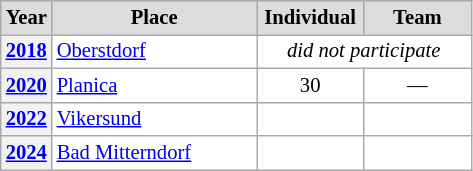<table class="wikitable plainrowheaders" style="background:#fff; font-size:86%; line-height:16px; border:gray solid 1px; border-collapse:collapse;">
<tr style="background:#ccc; text-align:center;">
<th scope="col" style="background:#dcdcdc; width:25px;">Year</th>
<th scope="col" style="background:#dcdcdc; width:130px;">Place</th>
<th scope="col" style="background:#dcdcdc; width:65px;">Individual</th>
<th scope="col" style="background:#dcdcdc; width:65px;">Team</th>
</tr>
<tr>
<th scope=row align=center><a href='#'>2018</a></th>
<td align=left> <a href='#'>Oberstdorf</a></td>
<td align=center colspan=2><em>did not participate</em></td>
</tr>
<tr>
<th scope=row align=center><a href='#'>2020</a></th>
<td align=left> <a href='#'>Planica</a></td>
<td align=center>30</td>
<td align=center>—</td>
</tr>
<tr>
<th scope=row align=center><a href='#'>2022</a></th>
<td align=left> <a href='#'>Vikersund</a></td>
<td align=center style="text-align:center"></td>
<td align=center></td>
</tr>
<tr>
<th scope=row align=center><a href='#'>2024</a></th>
<td align=left> <a href='#'>Bad Mitterndorf</a></td>
<td align=center style="text-align:center"></td>
<td align=center></td>
</tr>
</table>
